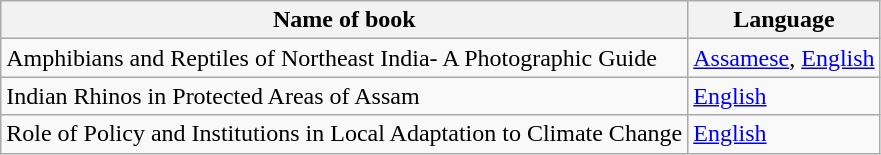<table class="wikitable sortable">
<tr>
<th>Name of book</th>
<th>Language</th>
</tr>
<tr>
<td>Amphibians and Reptiles of Northeast India- A Photographic Guide</td>
<td><a href='#'>Assamese</a>, <a href='#'>English</a></td>
</tr>
<tr>
<td>Indian Rhinos in Protected Areas of Assam</td>
<td><a href='#'>English</a></td>
</tr>
<tr>
<td>Role of Policy and Institutions in Local Adaptation to Climate Change</td>
<td><a href='#'>English</a></td>
</tr>
</table>
